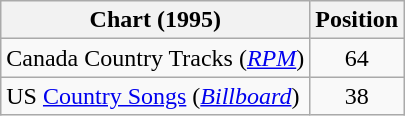<table class="wikitable sortable">
<tr>
<th scope="col">Chart (1995)</th>
<th scope="col">Position</th>
</tr>
<tr>
<td>Canada Country Tracks (<em><a href='#'>RPM</a></em>)</td>
<td align="center">64</td>
</tr>
<tr>
<td>US <a href='#'>Country Songs</a> (<em><a href='#'>Billboard</a></em>)</td>
<td align="center">38</td>
</tr>
</table>
